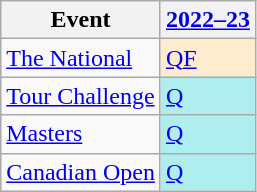<table class="wikitable" border="1">
<tr>
<th>Event</th>
<th><a href='#'>2022–23</a></th>
</tr>
<tr>
<td><a href='#'>The National</a></td>
<td style="background:#ffebcd;"><a href='#'>QF</a></td>
</tr>
<tr>
<td><a href='#'>Tour Challenge</a></td>
<td style="background:#afeeee;"><a href='#'>Q</a></td>
</tr>
<tr>
<td><a href='#'>Masters</a></td>
<td style="background:#afeeee;"><a href='#'>Q</a></td>
</tr>
<tr>
<td><a href='#'>Canadian Open</a></td>
<td style="background:#afeeee;"><a href='#'>Q</a></td>
</tr>
</table>
